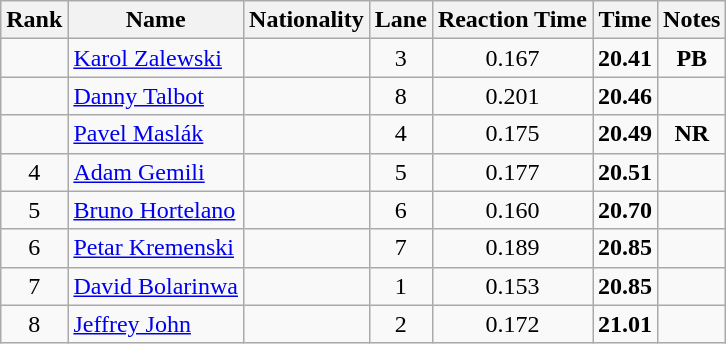<table class="wikitable sortable" style="text-align:center">
<tr>
<th>Rank</th>
<th>Name</th>
<th>Nationality</th>
<th>Lane</th>
<th>Reaction Time</th>
<th>Time</th>
<th>Notes</th>
</tr>
<tr>
<td></td>
<td align=left><a href='#'>Karol Zalewski</a></td>
<td align=left></td>
<td>3</td>
<td>0.167</td>
<td><strong>20.41</strong></td>
<td><strong>PB</strong></td>
</tr>
<tr>
<td></td>
<td align=left><a href='#'>Danny Talbot</a></td>
<td align=left></td>
<td>8</td>
<td>0.201</td>
<td><strong>20.46</strong></td>
<td></td>
</tr>
<tr>
<td></td>
<td align=left><a href='#'>Pavel Maslák</a></td>
<td align=left></td>
<td>4</td>
<td>0.175</td>
<td><strong>20.49</strong></td>
<td><strong>NR</strong></td>
</tr>
<tr>
<td>4</td>
<td align=left><a href='#'>Adam Gemili</a></td>
<td align=left></td>
<td>5</td>
<td>0.177</td>
<td><strong>20.51</strong></td>
<td></td>
</tr>
<tr>
<td>5</td>
<td align=left><a href='#'>Bruno Hortelano</a></td>
<td align=left></td>
<td>6</td>
<td>0.160</td>
<td><strong>20.70</strong></td>
<td></td>
</tr>
<tr>
<td>6</td>
<td align=left><a href='#'>Petar Kremenski</a></td>
<td align=left></td>
<td>7</td>
<td>0.189</td>
<td><strong>20.85</strong></td>
<td></td>
</tr>
<tr>
<td>7</td>
<td align=left><a href='#'>David Bolarinwa</a></td>
<td align=left></td>
<td>1</td>
<td>0.153</td>
<td><strong>20.85</strong></td>
<td></td>
</tr>
<tr>
<td>8</td>
<td align=left><a href='#'>Jeffrey John</a></td>
<td align=left></td>
<td>2</td>
<td>0.172</td>
<td><strong>21.01</strong></td>
<td></td>
</tr>
</table>
